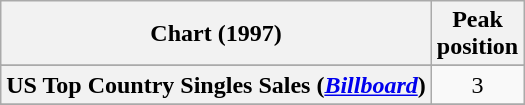<table class="wikitable sortable plainrowheaders" style="text-align:center">
<tr>
<th align="left">Chart (1997)</th>
<th align="center">Peak<br>position</th>
</tr>
<tr>
</tr>
<tr>
</tr>
<tr>
<th scope="row">US Top Country Singles Sales (<em><a href='#'>Billboard</a></em>)<br></th>
<td align="center">3</td>
</tr>
<tr>
</tr>
</table>
